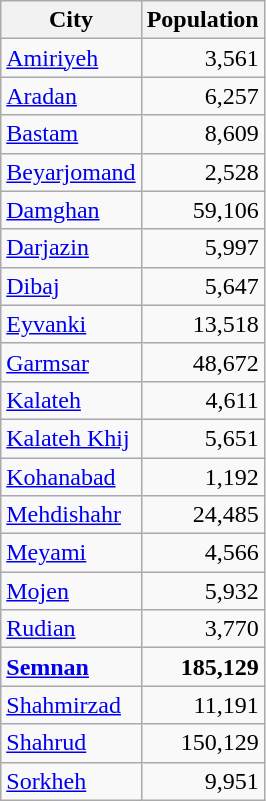<table class="wikitable sortable">
<tr>
<th>City</th>
<th>Population</th>
</tr>
<tr>
<td><a href='#'>Amiriyeh</a></td>
<td style="text-align: right;">3,561</td>
</tr>
<tr>
<td><a href='#'>Aradan</a></td>
<td style="text-align: right;">6,257</td>
</tr>
<tr>
<td><a href='#'>Bastam</a></td>
<td style="text-align: right;">8,609</td>
</tr>
<tr>
<td><a href='#'>Beyarjomand</a></td>
<td style="text-align: right;">2,528</td>
</tr>
<tr>
<td><a href='#'>Damghan</a></td>
<td style="text-align: right;">59,106</td>
</tr>
<tr>
<td><a href='#'>Darjazin</a></td>
<td style="text-align: right;">5,997</td>
</tr>
<tr>
<td><a href='#'>Dibaj</a></td>
<td style="text-align: right;">5,647</td>
</tr>
<tr>
<td><a href='#'>Eyvanki</a></td>
<td style="text-align: right;">13,518</td>
</tr>
<tr>
<td><a href='#'>Garmsar</a></td>
<td style="text-align: right;">48,672</td>
</tr>
<tr>
<td><a href='#'>Kalateh</a></td>
<td style="text-align: right;">4,611</td>
</tr>
<tr>
<td><a href='#'>Kalateh Khij</a></td>
<td style="text-align: right;">5,651</td>
</tr>
<tr>
<td><a href='#'>Kohanabad</a></td>
<td style="text-align: right;">1,192</td>
</tr>
<tr>
<td><a href='#'>Mehdishahr</a></td>
<td style="text-align: right;">24,485</td>
</tr>
<tr>
<td><a href='#'>Meyami</a></td>
<td style="text-align: right;">4,566</td>
</tr>
<tr>
<td><a href='#'>Mojen</a></td>
<td style="text-align: right;">5,932</td>
</tr>
<tr>
<td><a href='#'>Rudian</a></td>
<td style="text-align: right;">3,770</td>
</tr>
<tr>
<td><strong><a href='#'>Semnan</a></strong></td>
<td style="text-align: right;"><strong>185,129</strong></td>
</tr>
<tr>
<td><a href='#'>Shahmirzad</a></td>
<td style="text-align: right;">11,191</td>
</tr>
<tr>
<td><a href='#'>Shahrud</a></td>
<td style="text-align: right;">150,129</td>
</tr>
<tr>
<td><a href='#'>Sorkheh</a></td>
<td style="text-align: right;">9,951</td>
</tr>
</table>
